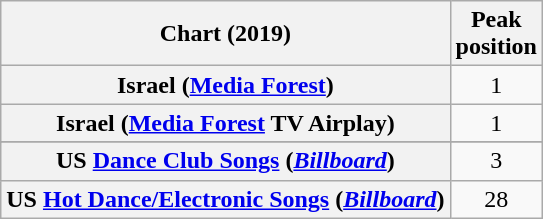<table class="wikitable sortable plainrowheaders" style="text-align:center">
<tr>
<th scope="col">Chart (2019)</th>
<th scope="col">Peak<br> position</th>
</tr>
<tr>
<th scope="row">Israel (<a href='#'>Media Forest</a>)</th>
<td>1</td>
</tr>
<tr>
<th scope="row">Israel (<a href='#'>Media Forest</a> TV Airplay)</th>
<td>1</td>
</tr>
<tr>
</tr>
<tr>
<th scope="row">US <a href='#'>Dance Club Songs</a> (<em><a href='#'>Billboard</a></em>)</th>
<td>3</td>
</tr>
<tr>
<th scope="row">US <a href='#'>Hot Dance/Electronic Songs</a> (<em><a href='#'>Billboard</a></em>)</th>
<td>28</td>
</tr>
</table>
